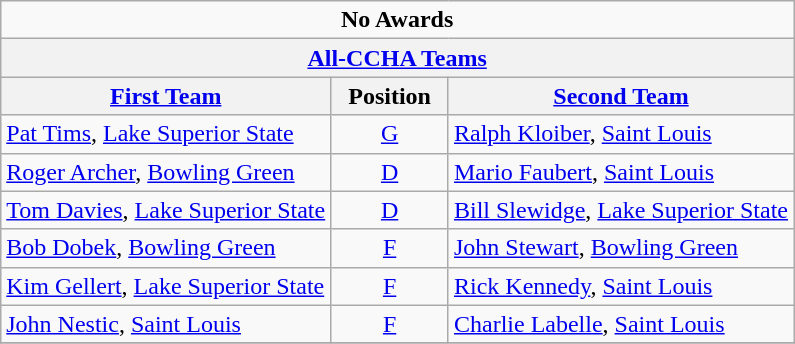<table class="wikitable">
<tr>
<td colspan=3 align=center><strong>No Awards</strong></td>
</tr>
<tr>
<th colspan=3><a href='#'>All-CCHA Teams</a></th>
</tr>
<tr>
<th><a href='#'>First Team</a></th>
<th>  Position  </th>
<th><a href='#'>Second Team</a></th>
</tr>
<tr>
<td><a href='#'>Pat Tims</a>, <a href='#'>Lake Superior State</a></td>
<td align=center><a href='#'>G</a></td>
<td><a href='#'>Ralph Kloiber</a>, <a href='#'>Saint Louis</a></td>
</tr>
<tr>
<td><a href='#'>Roger Archer</a>, <a href='#'>Bowling Green</a></td>
<td align=center><a href='#'>D</a></td>
<td><a href='#'>Mario Faubert</a>, <a href='#'>Saint Louis</a></td>
</tr>
<tr>
<td><a href='#'>Tom Davies</a>, <a href='#'>Lake Superior State</a></td>
<td align=center><a href='#'>D</a></td>
<td><a href='#'>Bill Slewidge</a>, <a href='#'>Lake Superior State</a></td>
</tr>
<tr>
<td><a href='#'>Bob Dobek</a>, <a href='#'>Bowling Green</a></td>
<td align=center><a href='#'>F</a></td>
<td><a href='#'>John Stewart</a>, <a href='#'>Bowling Green</a></td>
</tr>
<tr>
<td><a href='#'>Kim Gellert</a>, <a href='#'>Lake Superior State</a></td>
<td align=center><a href='#'>F</a></td>
<td><a href='#'>Rick Kennedy</a>, <a href='#'>Saint Louis</a></td>
</tr>
<tr>
<td><a href='#'>John Nestic</a>, <a href='#'>Saint Louis</a></td>
<td align=center><a href='#'>F</a></td>
<td><a href='#'>Charlie Labelle</a>, <a href='#'>Saint Louis</a></td>
</tr>
<tr>
</tr>
</table>
